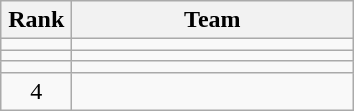<table class="wikitable" style="text-align: center;">
<tr>
<th width=40>Rank</th>
<th width=180>Team</th>
</tr>
<tr>
<td></td>
<td align=left></td>
</tr>
<tr>
<td></td>
<td align=left></td>
</tr>
<tr>
<td></td>
<td align=left></td>
</tr>
<tr>
<td>4</td>
<td align=left></td>
</tr>
</table>
